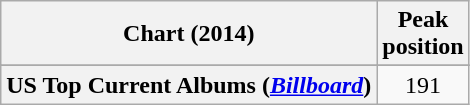<table class="wikitable plainrowheaders sortable" style="text-align:center;">
<tr>
<th scope="col">Chart (2014)</th>
<th scope="col">Peak<br>position</th>
</tr>
<tr>
</tr>
<tr>
</tr>
<tr>
<th scope="row">US Top Current Albums (<em><a href='#'>Billboard</a></em>)</th>
<td>191</td>
</tr>
</table>
